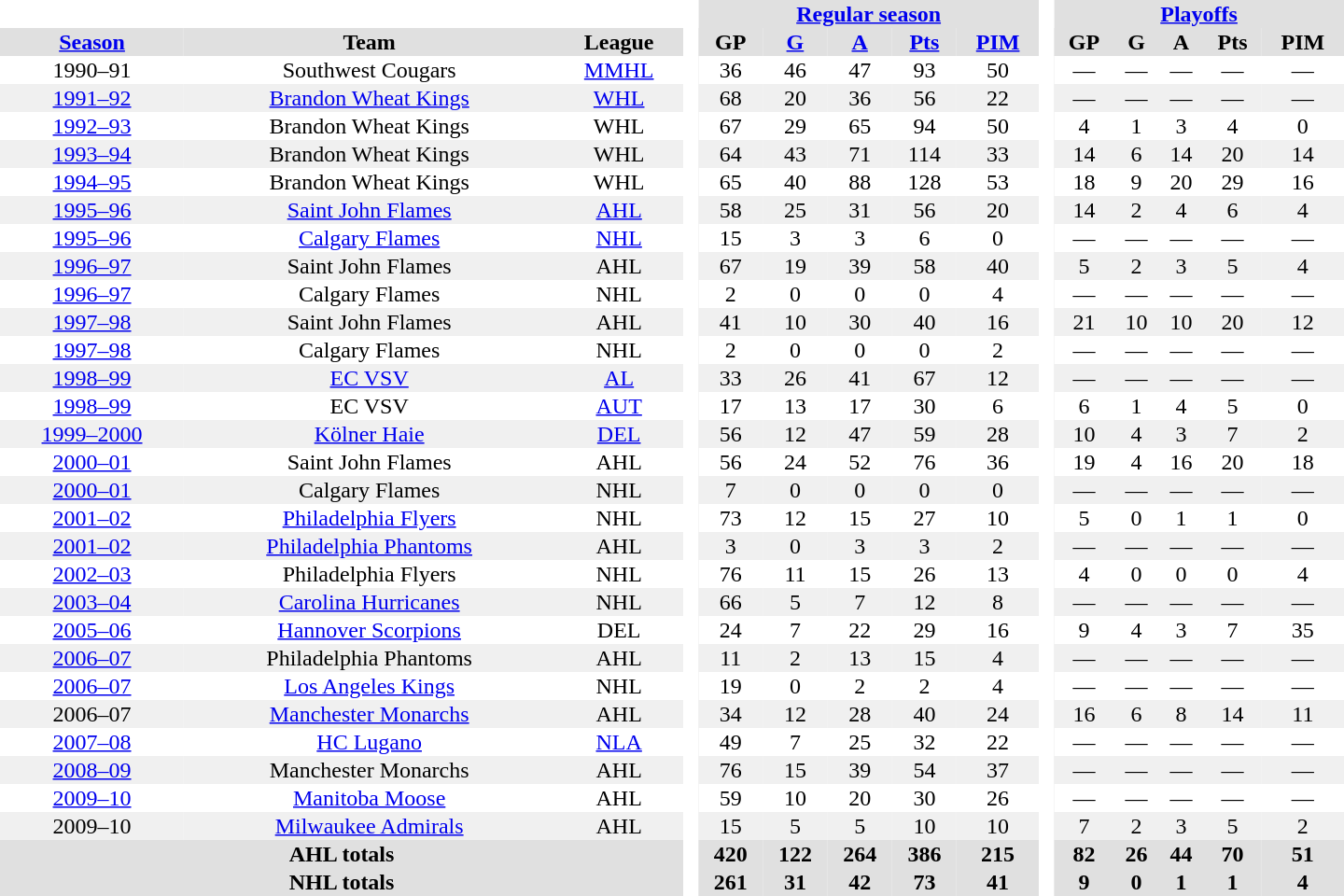<table border="0" cellpadding="1" cellspacing="0" style="text-align:center; width:60em">
<tr bgcolor="#e0e0e0">
<th colspan="3" bgcolor="#ffffff"> </th>
<th rowspan="99" bgcolor="#ffffff"> </th>
<th colspan="5"><a href='#'>Regular season</a></th>
<th rowspan="99" bgcolor="#ffffff"> </th>
<th colspan="5"><a href='#'>Playoffs</a></th>
</tr>
<tr bgcolor="#e0e0e0">
<th><a href='#'>Season</a></th>
<th>Team</th>
<th>League</th>
<th>GP</th>
<th><a href='#'>G</a></th>
<th><a href='#'>A</a></th>
<th><a href='#'>Pts</a></th>
<th><a href='#'>PIM</a></th>
<th>GP</th>
<th>G</th>
<th>A</th>
<th>Pts</th>
<th>PIM</th>
</tr>
<tr>
<td>1990–91</td>
<td>Southwest Cougars</td>
<td><a href='#'>MMHL</a></td>
<td>36</td>
<td>46</td>
<td>47</td>
<td>93</td>
<td>50</td>
<td>—</td>
<td>—</td>
<td>—</td>
<td>—</td>
<td>—</td>
</tr>
<tr bgcolor="#f0f0f0">
<td><a href='#'>1991–92</a></td>
<td><a href='#'>Brandon Wheat Kings</a></td>
<td><a href='#'>WHL</a></td>
<td>68</td>
<td>20</td>
<td>36</td>
<td>56</td>
<td>22</td>
<td>—</td>
<td>—</td>
<td>—</td>
<td>—</td>
<td>—</td>
</tr>
<tr>
<td><a href='#'>1992–93</a></td>
<td>Brandon Wheat Kings</td>
<td>WHL</td>
<td>67</td>
<td>29</td>
<td>65</td>
<td>94</td>
<td>50</td>
<td>4</td>
<td>1</td>
<td>3</td>
<td>4</td>
<td>0</td>
</tr>
<tr bgcolor="#f0f0f0">
<td><a href='#'>1993–94</a></td>
<td>Brandon Wheat Kings</td>
<td>WHL</td>
<td>64</td>
<td>43</td>
<td>71</td>
<td>114</td>
<td>33</td>
<td>14</td>
<td>6</td>
<td>14</td>
<td>20</td>
<td>14</td>
</tr>
<tr>
<td><a href='#'>1994–95</a></td>
<td>Brandon Wheat Kings</td>
<td>WHL</td>
<td>65</td>
<td>40</td>
<td>88</td>
<td>128</td>
<td>53</td>
<td>18</td>
<td>9</td>
<td>20</td>
<td>29</td>
<td>16</td>
</tr>
<tr bgcolor="#f0f0f0">
<td><a href='#'>1995–96</a></td>
<td><a href='#'>Saint John Flames</a></td>
<td><a href='#'>AHL</a></td>
<td>58</td>
<td>25</td>
<td>31</td>
<td>56</td>
<td>20</td>
<td>14</td>
<td>2</td>
<td>4</td>
<td>6</td>
<td>4</td>
</tr>
<tr>
<td><a href='#'>1995–96</a></td>
<td><a href='#'>Calgary Flames</a></td>
<td><a href='#'>NHL</a></td>
<td>15</td>
<td>3</td>
<td>3</td>
<td>6</td>
<td>0</td>
<td>—</td>
<td>—</td>
<td>—</td>
<td>—</td>
<td>—</td>
</tr>
<tr bgcolor="#f0f0f0">
<td><a href='#'>1996–97</a></td>
<td>Saint John Flames</td>
<td>AHL</td>
<td>67</td>
<td>19</td>
<td>39</td>
<td>58</td>
<td>40</td>
<td>5</td>
<td>2</td>
<td>3</td>
<td>5</td>
<td>4</td>
</tr>
<tr>
<td><a href='#'>1996–97</a></td>
<td>Calgary Flames</td>
<td>NHL</td>
<td>2</td>
<td>0</td>
<td>0</td>
<td>0</td>
<td>4</td>
<td>—</td>
<td>—</td>
<td>—</td>
<td>—</td>
<td>—</td>
</tr>
<tr bgcolor="#f0f0f0">
<td><a href='#'>1997–98</a></td>
<td>Saint John Flames</td>
<td>AHL</td>
<td>41</td>
<td>10</td>
<td>30</td>
<td>40</td>
<td>16</td>
<td>21</td>
<td>10</td>
<td>10</td>
<td>20</td>
<td>12</td>
</tr>
<tr>
<td><a href='#'>1997–98</a></td>
<td>Calgary Flames</td>
<td>NHL</td>
<td>2</td>
<td>0</td>
<td>0</td>
<td>0</td>
<td>2</td>
<td>—</td>
<td>—</td>
<td>—</td>
<td>—</td>
<td>—</td>
</tr>
<tr bgcolor="#f0f0f0">
<td><a href='#'>1998–99</a></td>
<td><a href='#'>EC VSV</a></td>
<td><a href='#'>AL</a></td>
<td>33</td>
<td>26</td>
<td>41</td>
<td>67</td>
<td>12</td>
<td>—</td>
<td>—</td>
<td>—</td>
<td>—</td>
<td>—</td>
</tr>
<tr>
<td><a href='#'>1998–99</a></td>
<td>EC VSV</td>
<td><a href='#'>AUT</a></td>
<td>17</td>
<td>13</td>
<td>17</td>
<td>30</td>
<td>6</td>
<td>6</td>
<td>1</td>
<td>4</td>
<td>5</td>
<td>0</td>
</tr>
<tr bgcolor="#f0f0f0">
<td><a href='#'>1999–2000</a></td>
<td><a href='#'>Kölner Haie</a></td>
<td><a href='#'>DEL</a></td>
<td>56</td>
<td>12</td>
<td>47</td>
<td>59</td>
<td>28</td>
<td>10</td>
<td>4</td>
<td>3</td>
<td>7</td>
<td>2</td>
</tr>
<tr>
<td><a href='#'>2000–01</a></td>
<td>Saint John Flames</td>
<td>AHL</td>
<td>56</td>
<td>24</td>
<td>52</td>
<td>76</td>
<td>36</td>
<td>19</td>
<td>4</td>
<td>16</td>
<td>20</td>
<td>18</td>
</tr>
<tr bgcolor="#f0f0f0">
<td><a href='#'>2000–01</a></td>
<td>Calgary Flames</td>
<td>NHL</td>
<td>7</td>
<td>0</td>
<td>0</td>
<td>0</td>
<td>0</td>
<td>—</td>
<td>—</td>
<td>—</td>
<td>—</td>
<td>—</td>
</tr>
<tr>
<td><a href='#'>2001–02</a></td>
<td><a href='#'>Philadelphia Flyers</a></td>
<td>NHL</td>
<td>73</td>
<td>12</td>
<td>15</td>
<td>27</td>
<td>10</td>
<td>5</td>
<td>0</td>
<td>1</td>
<td>1</td>
<td>0</td>
</tr>
<tr bgcolor="#f0f0f0">
<td><a href='#'>2001–02</a></td>
<td><a href='#'>Philadelphia Phantoms</a></td>
<td>AHL</td>
<td>3</td>
<td>0</td>
<td>3</td>
<td>3</td>
<td>2</td>
<td>—</td>
<td>—</td>
<td>—</td>
<td>—</td>
<td>—</td>
</tr>
<tr>
<td><a href='#'>2002–03</a></td>
<td>Philadelphia Flyers</td>
<td>NHL</td>
<td>76</td>
<td>11</td>
<td>15</td>
<td>26</td>
<td>13</td>
<td>4</td>
<td>0</td>
<td>0</td>
<td>0</td>
<td>4</td>
</tr>
<tr bgcolor="#f0f0f0">
<td><a href='#'>2003–04</a></td>
<td><a href='#'>Carolina Hurricanes</a></td>
<td>NHL</td>
<td>66</td>
<td>5</td>
<td>7</td>
<td>12</td>
<td>8</td>
<td>—</td>
<td>—</td>
<td>—</td>
<td>—</td>
<td>—</td>
</tr>
<tr>
<td><a href='#'>2005–06</a></td>
<td><a href='#'>Hannover Scorpions</a></td>
<td>DEL</td>
<td>24</td>
<td>7</td>
<td>22</td>
<td>29</td>
<td>16</td>
<td>9</td>
<td>4</td>
<td>3</td>
<td>7</td>
<td>35</td>
</tr>
<tr bgcolor="#f0f0f0">
<td><a href='#'>2006–07</a></td>
<td>Philadelphia Phantoms</td>
<td>AHL</td>
<td>11</td>
<td>2</td>
<td>13</td>
<td>15</td>
<td>4</td>
<td>—</td>
<td>—</td>
<td>—</td>
<td>—</td>
<td>—</td>
</tr>
<tr>
<td><a href='#'>2006–07</a></td>
<td><a href='#'>Los Angeles Kings</a></td>
<td>NHL</td>
<td>19</td>
<td>0</td>
<td>2</td>
<td>2</td>
<td>4</td>
<td>—</td>
<td>—</td>
<td>—</td>
<td>—</td>
<td>—</td>
</tr>
<tr bgcolor="#f0f0f0">
<td>2006–07</td>
<td><a href='#'>Manchester Monarchs</a></td>
<td>AHL</td>
<td>34</td>
<td>12</td>
<td>28</td>
<td>40</td>
<td>24</td>
<td>16</td>
<td>6</td>
<td>8</td>
<td>14</td>
<td>11</td>
</tr>
<tr>
<td><a href='#'>2007–08</a></td>
<td><a href='#'>HC Lugano</a></td>
<td><a href='#'>NLA</a></td>
<td>49</td>
<td>7</td>
<td>25</td>
<td>32</td>
<td>22</td>
<td>—</td>
<td>—</td>
<td>—</td>
<td>—</td>
<td>—</td>
</tr>
<tr bgcolor="#f0f0f0">
<td><a href='#'>2008–09</a></td>
<td>Manchester Monarchs</td>
<td>AHL</td>
<td>76</td>
<td>15</td>
<td>39</td>
<td>54</td>
<td>37</td>
<td>—</td>
<td>—</td>
<td>—</td>
<td>—</td>
<td>—</td>
</tr>
<tr>
<td><a href='#'>2009–10</a></td>
<td><a href='#'>Manitoba Moose</a></td>
<td>AHL</td>
<td>59</td>
<td>10</td>
<td>20</td>
<td>30</td>
<td>26</td>
<td>—</td>
<td>—</td>
<td>—</td>
<td>—</td>
<td>—</td>
</tr>
<tr bgcolor="#f0f0f0">
<td>2009–10</td>
<td><a href='#'>Milwaukee Admirals</a></td>
<td>AHL</td>
<td>15</td>
<td>5</td>
<td>5</td>
<td>10</td>
<td>10</td>
<td>7</td>
<td>2</td>
<td>3</td>
<td>5</td>
<td>2</td>
</tr>
<tr bgcolor="#e0e0e0">
<th colspan="3">AHL totals</th>
<th>420</th>
<th>122</th>
<th>264</th>
<th>386</th>
<th>215</th>
<th>82</th>
<th>26</th>
<th>44</th>
<th>70</th>
<th>51</th>
</tr>
<tr bgcolor="#e0e0e0">
<th colspan="3">NHL totals</th>
<th>261</th>
<th>31</th>
<th>42</th>
<th>73</th>
<th>41</th>
<th>9</th>
<th>0</th>
<th>1</th>
<th>1</th>
<th>4</th>
</tr>
</table>
